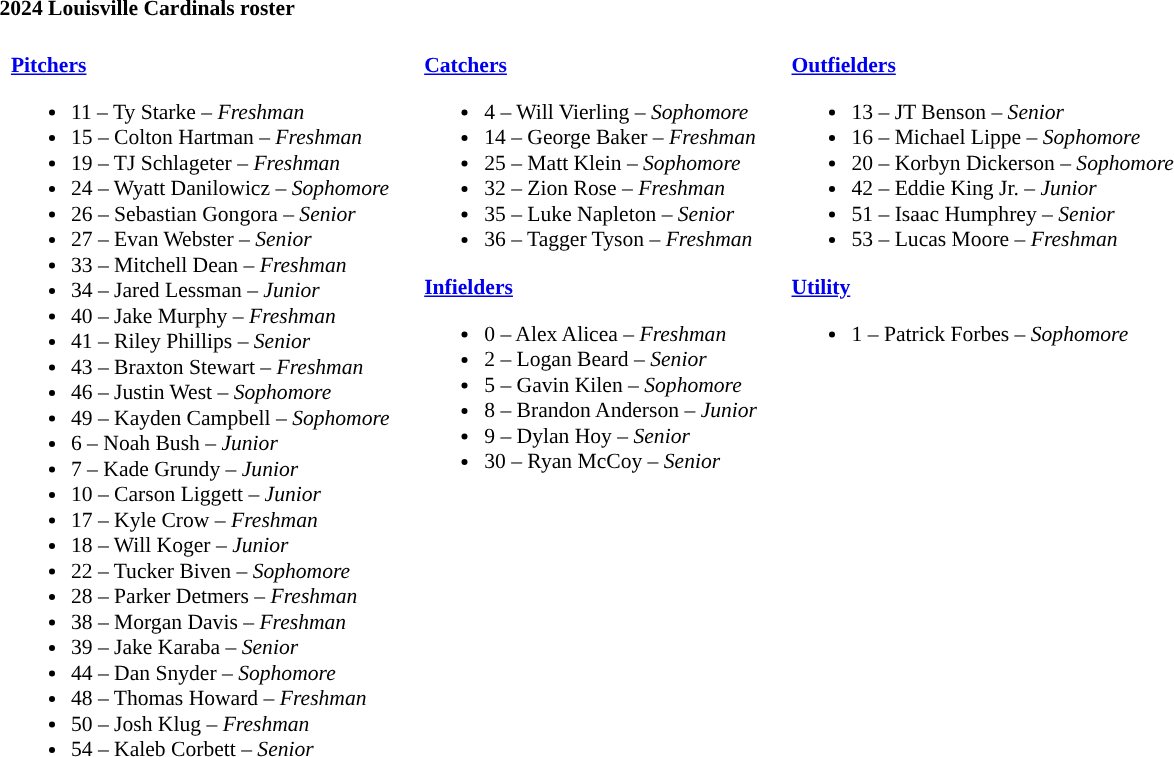<table class="toccolours" style="text-align: left; font-size:90%;">
<tr>
<th colspan="9">2024 Louisville Cardinals roster</th>
</tr>
<tr>
<td width="03"> </td>
<td valign="top"><br><strong><a href='#'>Pitchers</a></strong><ul><li>11 – Ty Starke – <em>Freshman</em></li><li>15 – Colton Hartman – <em>Freshman</em></li><li>19 – TJ Schlageter – <em>Freshman</em></li><li>24 – Wyatt Danilowicz – <em>Sophomore</em></li><li>26 – Sebastian Gongora – <em>Senior</em></li><li>27 – Evan Webster – <em>Senior</em></li><li>33 – Mitchell Dean – <em>Freshman</em></li><li>34 – Jared Lessman – <em>Junior</em></li><li>40 – Jake Murphy – <em>Freshman</em></li><li>41 – Riley Phillips – <em>Senior</em></li><li>43 – Braxton Stewart – <em>Freshman</em></li><li>46 – Justin West – <em>Sophomore</em></li><li>49 – Kayden Campbell – <em>Sophomore</em></li><li>6 – Noah Bush – <em>Junior</em></li><li>7 – Kade Grundy – <em>Junior</em></li><li>10 – Carson Liggett – <em>Junior</em></li><li>17 – Kyle Crow – <em>Freshman</em></li><li>18 – Will Koger – <em>Junior</em></li><li>22 – Tucker Biven – <em>Sophomore</em></li><li>28 – Parker Detmers – <em>Freshman</em></li><li>38 – Morgan Davis – <em>Freshman</em></li><li>39 – Jake Karaba – <em>Senior</em></li><li>44 – Dan Snyder – <em>Sophomore</em></li><li>48 – Thomas Howard – <em>Freshman</em></li><li>50 – Josh Klug – <em>Freshman</em></li><li>54 – Kaleb Corbett – <em>Senior</em></li></ul></td>
<td width="15"> </td>
<td valign="top"><br><strong><a href='#'>Catchers</a></strong><ul><li>4 – Will Vierling – <em>Sophomore</em></li><li>14 – George Baker – <em>Freshman</em></li><li>25 – Matt Klein – <em>Sophomore</em></li><li>32 – Zion Rose – <em>Freshman</em></li><li>35 – Luke Napleton – <em>Senior</em></li><li>36 – Tagger Tyson – <em>Freshman</em></li></ul><strong><a href='#'>Infielders</a></strong><ul><li>0 – Alex Alicea – <em>Freshman</em></li><li>2 – Logan Beard – <em>Senior</em></li><li>5 – Gavin Kilen – <em>Sophomore</em></li><li>8 – Brandon Anderson – <em>Junior</em></li><li>9 – Dylan Hoy – <em>Senior</em></li><li>30 – Ryan McCoy – <em>Senior</em></li></ul></td>
<td width="15"> </td>
<td valign="top"><br><strong><a href='#'>Outfielders</a></strong><ul><li>13 – JT Benson – <em>Senior</em></li><li>16 – Michael Lippe – <em>Sophomore</em></li><li>20 – Korbyn Dickerson – <em>Sophomore</em></li><li>42 – Eddie King Jr. – <em>Junior</em></li><li>51 – Isaac Humphrey – <em>Senior</em></li><li>53 – Lucas Moore – <em>Freshman</em></li></ul><strong><a href='#'>Utility</a></strong><ul><li>1 – Patrick Forbes – <em>Sophomore</em></li></ul></td>
<td width="25"> </td>
</tr>
</table>
